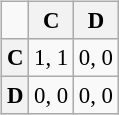<table class="wikitable" align=right style="margin:1em 0 1em 1em; font-size:95%;">
<tr>
<td></td>
<th>C</th>
<th>D</th>
</tr>
<tr>
<th>C</th>
<td>1, 1</td>
<td>0, 0</td>
</tr>
<tr>
<th>D</th>
<td>0, 0</td>
<td>0, 0</td>
</tr>
</table>
